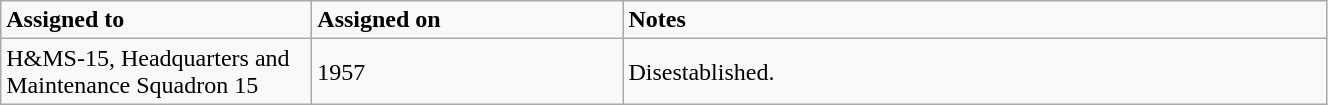<table class="wikitable" style="width: 70%;">
<tr>
<td style="width: 200px;"><strong>Assigned to</strong></td>
<td style="width: 200px;"><strong>Assigned on</strong></td>
<td><strong>Notes</strong></td>
</tr>
<tr>
<td>H&MS-15, Headquarters and Maintenance Squadron 15</td>
<td>1957</td>
<td>Disestablished.</td>
</tr>
</table>
